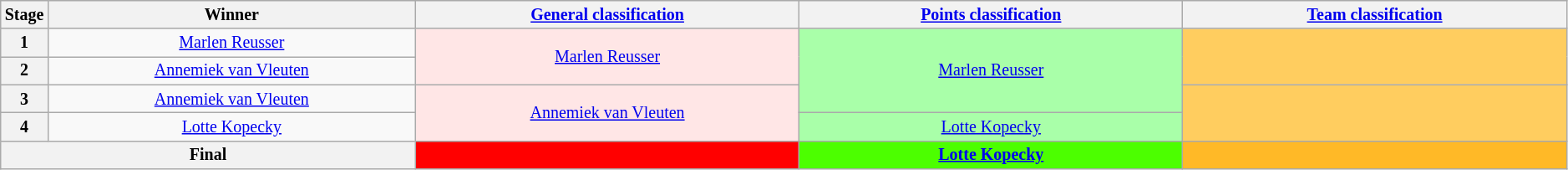<table class="wikitable" style="text-align: center; font-size:smaller;">
<tr style="background-color: #efefef;">
<th scope="col" width="1%">Stage</th>
<th scope="col" width="23%">Winner</th>
<th scope="col" width="24%"><a href='#'>General classification</a><br></th>
<th scope="col" width="24%"><a href='#'>Points classification</a><br></th>
<th scope="col" width="24%"><a href='#'>Team classification</a></th>
</tr>
<tr>
<th>1</th>
<td><a href='#'>Marlen Reusser</a></td>
<td style="background:#FFE6E6;" rowspan="2"><a href='#'>Marlen Reusser</a></td>
<td style="background:#A9FFA9;" rowspan="3"><a href='#'>Marlen Reusser</a></td>
<td style="background:#FFCD5F;" rowspan="2"></td>
</tr>
<tr>
<th>2</th>
<td><a href='#'>Annemiek van Vleuten</a></td>
</tr>
<tr>
<th>3</th>
<td><a href='#'>Annemiek van Vleuten</a></td>
<td style="background:#FFE6E6;" rowspan="2"><a href='#'>Annemiek van Vleuten</a></td>
<td style="background:#FFCD5F;" rowspan="2"></td>
</tr>
<tr>
<th>4</th>
<td><a href='#'>Lotte Kopecky</a></td>
<td style="background:#A9FFA9;"><a href='#'>Lotte Kopecky</a></td>
</tr>
<tr>
<th colspan="2">Final</th>
<th style="background:#f00;"></th>
<th style="background:#4CFF00;"><a href='#'>Lotte Kopecky</a></th>
<th style="background:#FFB927;"></th>
</tr>
</table>
